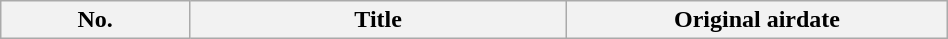<table class="wikitable plainrowheaders" style="width:50%;">
<tr>
<th width="5%">No.</th>
<th width="10%">Title</th>
<th width="10%">Original airdate<br>





</th>
</tr>
</table>
